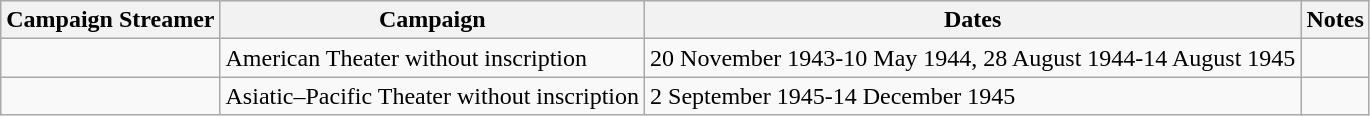<table class="wikitable">
<tr style="background:#efefef;">
<th>Campaign Streamer</th>
<th>Campaign</th>
<th>Dates</th>
<th>Notes</th>
</tr>
<tr>
<td></td>
<td>American Theater without inscription</td>
<td>20 November 1943-10 May 1944, 28 August 1944-14 August 1945</td>
<td></td>
</tr>
<tr>
<td></td>
<td>Asiatic–Pacific Theater without inscription</td>
<td>2 September 1945-14 December 1945</td>
<td></td>
</tr>
</table>
